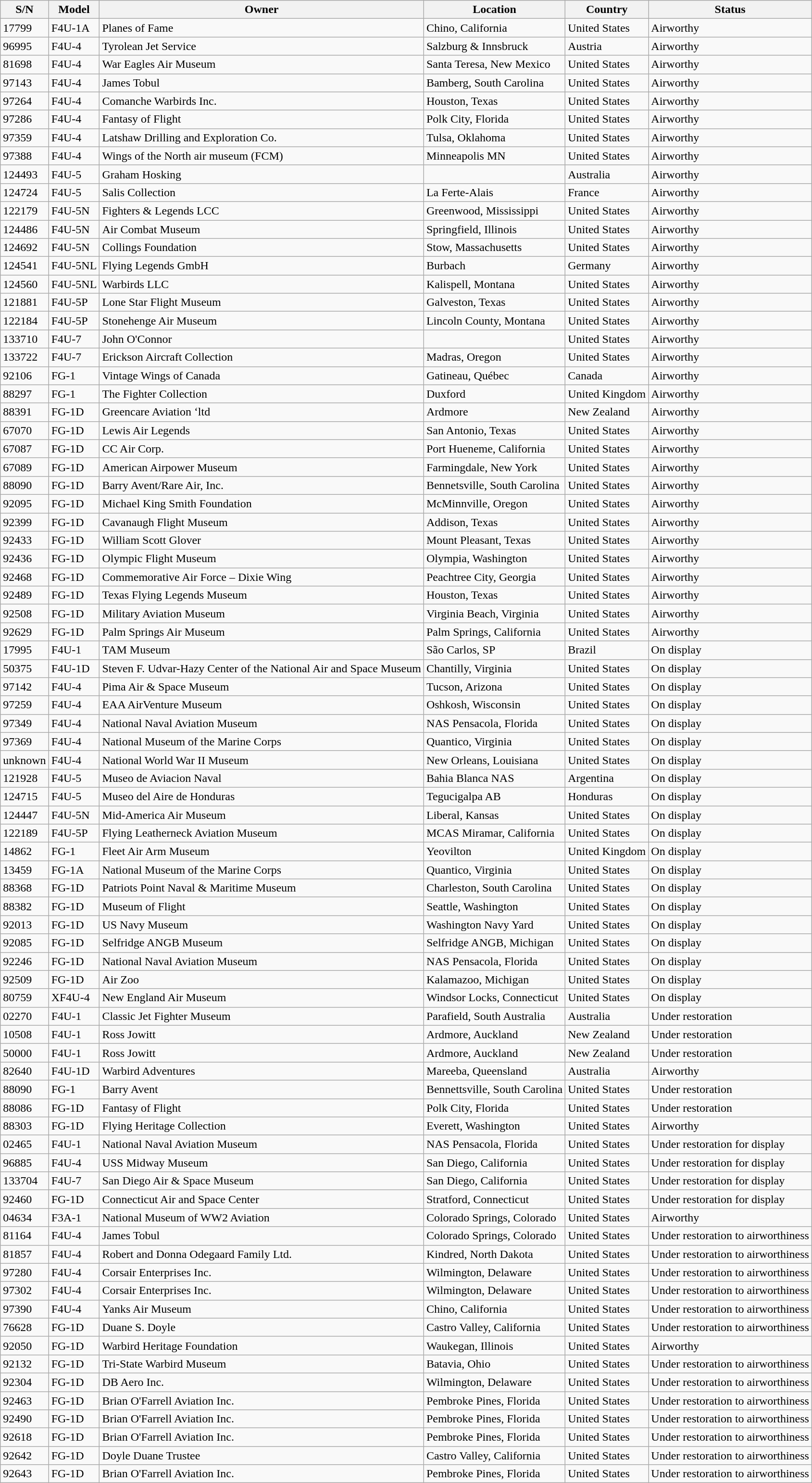<table class="wikitable sortable">
<tr>
<th>S/N</th>
<th>Model</th>
<th>Owner</th>
<th>Location</th>
<th>Country</th>
<th>Status</th>
</tr>
<tr>
<td>17799</td>
<td>F4U-1A</td>
<td>Planes of Fame</td>
<td>Chino, California</td>
<td>United States</td>
<td>Airworthy</td>
</tr>
<tr>
<td>96995</td>
<td>F4U-4</td>
<td>Tyrolean Jet Service</td>
<td>Salzburg & Innsbruck</td>
<td>Austria</td>
<td>Airworthy</td>
</tr>
<tr>
<td>81698</td>
<td>F4U-4</td>
<td>War Eagles Air Museum</td>
<td>Santa Teresa, New Mexico</td>
<td>United States</td>
<td>Airworthy</td>
</tr>
<tr>
<td>97143</td>
<td>F4U-4</td>
<td>James Tobul</td>
<td>Bamberg, South Carolina</td>
<td>United States</td>
<td>Airworthy</td>
</tr>
<tr>
<td>97264</td>
<td>F4U-4</td>
<td>Comanche Warbirds Inc.</td>
<td>Houston, Texas</td>
<td>United States</td>
<td>Airworthy</td>
</tr>
<tr>
<td>97286</td>
<td>F4U-4</td>
<td>Fantasy of Flight</td>
<td>Polk City, Florida</td>
<td>United States</td>
<td>Airworthy</td>
</tr>
<tr>
<td>97359</td>
<td>F4U-4</td>
<td>Latshaw Drilling and Exploration Co.</td>
<td>Tulsa, Oklahoma</td>
<td>United States</td>
<td>Airworthy</td>
</tr>
<tr>
<td>97388</td>
<td>F4U-4</td>
<td>Wings of the North air museum (FCM)</td>
<td>Minneapolis MN</td>
<td>United States</td>
<td>Airworthy</td>
</tr>
<tr>
<td>124493</td>
<td>F4U-5</td>
<td>Graham Hosking</td>
<td></td>
<td>Australia</td>
<td>Airworthy</td>
</tr>
<tr>
<td>124724</td>
<td>F4U-5</td>
<td>Salis Collection</td>
<td>La Ferte-Alais</td>
<td>France</td>
<td>Airworthy</td>
</tr>
<tr>
<td>122179</td>
<td>F4U-5N</td>
<td>Fighters & Legends LCC</td>
<td>Greenwood, Mississippi</td>
<td>United States</td>
<td>Airworthy</td>
</tr>
<tr>
<td>124486</td>
<td>F4U-5N</td>
<td>Air Combat Museum</td>
<td>Springfield, Illinois</td>
<td>United States</td>
<td>Airworthy</td>
</tr>
<tr>
<td>124692</td>
<td>F4U-5N</td>
<td>Collings Foundation</td>
<td>Stow, Massachusetts</td>
<td>United States</td>
<td>Airworthy</td>
</tr>
<tr>
<td>124541</td>
<td>F4U-5NL</td>
<td>Flying Legends GmbH</td>
<td>Burbach</td>
<td>Germany</td>
<td>Airworthy</td>
</tr>
<tr>
<td>124560</td>
<td>F4U-5NL</td>
<td>Warbirds LLC</td>
<td>Kalispell, Montana</td>
<td>United States</td>
<td>Airworthy</td>
</tr>
<tr>
<td>121881</td>
<td>F4U-5P</td>
<td>Lone Star Flight Museum</td>
<td>Galveston, Texas</td>
<td>United States</td>
<td>Airworthy</td>
</tr>
<tr>
<td>122184</td>
<td>F4U-5P</td>
<td>Stonehenge Air Museum</td>
<td>Lincoln County, Montana</td>
<td>United States</td>
<td>Airworthy</td>
</tr>
<tr>
<td>133710</td>
<td>F4U-7</td>
<td>John O'Connor</td>
<td></td>
<td>United States</td>
<td>Airworthy</td>
</tr>
<tr>
<td>133722</td>
<td>F4U-7</td>
<td>Erickson Aircraft Collection</td>
<td>Madras, Oregon</td>
<td>United States</td>
<td>Airworthy</td>
</tr>
<tr>
<td>92106</td>
<td>FG-1</td>
<td>Vintage Wings of Canada</td>
<td>Gatineau, Québec</td>
<td>Canada</td>
<td>Airworthy</td>
</tr>
<tr>
<td>88297</td>
<td>FG-1</td>
<td>The Fighter Collection</td>
<td>Duxford</td>
<td>United Kingdom</td>
<td>Airworthy</td>
</tr>
<tr>
<td>88391</td>
<td>FG-1D</td>
<td>Greencare Aviation ‘ltd</td>
<td>Ardmore</td>
<td>New Zealand</td>
<td>Airworthy</td>
</tr>
<tr>
<td>67070</td>
<td>FG-1D</td>
<td>Lewis Air Legends</td>
<td>San Antonio, Texas</td>
<td>United States</td>
<td>Airworthy</td>
</tr>
<tr>
<td>67087</td>
<td>FG-1D</td>
<td>CC Air Corp.</td>
<td>Port Hueneme, California</td>
<td>United States</td>
<td>Airworthy</td>
</tr>
<tr>
<td>67089</td>
<td>FG-1D</td>
<td>American Airpower Museum</td>
<td>Farmingdale, New York</td>
<td>United States</td>
<td>Airworthy</td>
</tr>
<tr>
<td>88090</td>
<td>FG-1D</td>
<td>Barry Avent/Rare Air, Inc.</td>
<td>Bennetsville, South Carolina</td>
<td>United States</td>
<td>Airworthy</td>
</tr>
<tr>
<td>92095</td>
<td>FG-1D</td>
<td>Michael King Smith Foundation</td>
<td>McMinnville, Oregon</td>
<td>United States</td>
<td>Airworthy</td>
</tr>
<tr>
<td>92399</td>
<td>FG-1D</td>
<td>Cavanaugh Flight Museum</td>
<td>Addison, Texas</td>
<td>United States</td>
<td>Airworthy</td>
</tr>
<tr>
<td>92433</td>
<td>FG-1D</td>
<td>William Scott Glover</td>
<td>Mount Pleasant, Texas</td>
<td>United States</td>
<td>Airworthy</td>
</tr>
<tr>
<td>92436</td>
<td>FG-1D</td>
<td>Olympic Flight Museum</td>
<td>Olympia, Washington</td>
<td>United States</td>
<td>Airworthy</td>
</tr>
<tr>
<td>92468</td>
<td>FG-1D</td>
<td>Commemorative Air Force – Dixie Wing</td>
<td>Peachtree City, Georgia</td>
<td>United States</td>
<td>Airworthy</td>
</tr>
<tr>
<td>92489</td>
<td>FG-1D</td>
<td>Texas Flying Legends Museum</td>
<td>Houston, Texas</td>
<td>United States</td>
<td>Airworthy</td>
</tr>
<tr>
<td>92508</td>
<td>FG-1D</td>
<td>Military Aviation Museum</td>
<td>Virginia Beach, Virginia</td>
<td>United States</td>
<td>Airworthy</td>
</tr>
<tr>
<td>92629</td>
<td>FG-1D</td>
<td>Palm Springs Air Museum</td>
<td>Palm Springs, California</td>
<td>United States</td>
<td>Airworthy</td>
</tr>
<tr>
<td>17995</td>
<td>F4U-1</td>
<td>TAM Museum</td>
<td>São Carlos, SP</td>
<td>Brazil</td>
<td>On display</td>
</tr>
<tr>
<td>50375</td>
<td>F4U-1D</td>
<td>Steven F. Udvar-Hazy Center of the National Air and Space Museum</td>
<td>Chantilly, Virginia</td>
<td>United States</td>
<td>On display</td>
</tr>
<tr>
<td>97142</td>
<td>F4U-4</td>
<td>Pima Air & Space Museum</td>
<td>Tucson, Arizona</td>
<td>United States</td>
<td>On display</td>
</tr>
<tr>
<td>97259</td>
<td>F4U-4</td>
<td>EAA AirVenture Museum</td>
<td>Oshkosh, Wisconsin</td>
<td>United States</td>
<td>On display</td>
</tr>
<tr>
<td>97349</td>
<td>F4U-4</td>
<td>National Naval Aviation Museum</td>
<td>NAS Pensacola, Florida</td>
<td>United States</td>
<td>On display</td>
</tr>
<tr>
<td>97369</td>
<td>F4U-4</td>
<td>National Museum of the Marine Corps</td>
<td>Quantico, Virginia</td>
<td>United States</td>
<td>On display</td>
</tr>
<tr>
<td>unknown</td>
<td>F4U-4</td>
<td>National World War II Museum</td>
<td>New Orleans, Louisiana</td>
<td>United States</td>
<td>On display</td>
</tr>
<tr>
<td>121928</td>
<td>F4U-5</td>
<td>Museo de Aviacion Naval</td>
<td>Bahia Blanca NAS</td>
<td>Argentina</td>
<td>On display</td>
</tr>
<tr>
<td>124715</td>
<td>F4U-5</td>
<td>Museo del Aire de Honduras</td>
<td>Tegucigalpa AB</td>
<td>Honduras</td>
<td>On display</td>
</tr>
<tr>
<td>124447</td>
<td>F4U-5N</td>
<td>Mid-America Air Museum</td>
<td>Liberal, Kansas</td>
<td>United States</td>
<td>On display</td>
</tr>
<tr>
<td>122189</td>
<td>F4U-5P</td>
<td>Flying Leatherneck Aviation Museum</td>
<td>MCAS Miramar, California</td>
<td>United States</td>
<td>On display</td>
</tr>
<tr>
<td>14862</td>
<td>FG-1</td>
<td>Fleet Air Arm Museum</td>
<td>Yeovilton</td>
<td>United Kingdom</td>
<td>On display</td>
</tr>
<tr>
<td>13459</td>
<td>FG-1A</td>
<td>National Museum of the Marine Corps</td>
<td>Quantico, Virginia</td>
<td>United States</td>
<td>On display</td>
</tr>
<tr>
<td>88368</td>
<td>FG-1D</td>
<td>Patriots Point Naval & Maritime Museum</td>
<td>Charleston, South Carolina</td>
<td>United States</td>
<td>On display</td>
</tr>
<tr>
<td>88382</td>
<td>FG-1D</td>
<td>Museum of Flight</td>
<td>Seattle, Washington</td>
<td>United States</td>
<td>On display</td>
</tr>
<tr>
<td>92013</td>
<td>FG-1D</td>
<td>US Navy Museum</td>
<td>Washington Navy Yard</td>
<td>United States</td>
<td>On display</td>
</tr>
<tr>
<td>92085</td>
<td>FG-1D</td>
<td>Selfridge ANGB Museum</td>
<td>Selfridge ANGB, Michigan</td>
<td>United States</td>
<td>On display</td>
</tr>
<tr>
<td>92246</td>
<td>FG-1D</td>
<td>National Naval Aviation Museum</td>
<td>NAS Pensacola, Florida</td>
<td>United States</td>
<td>On display</td>
</tr>
<tr>
<td>92509</td>
<td>FG-1D</td>
<td>Air Zoo</td>
<td>Kalamazoo, Michigan</td>
<td>United States</td>
<td>On display</td>
</tr>
<tr>
<td>80759</td>
<td>XF4U-4</td>
<td>New England Air Museum</td>
<td>Windsor Locks, Connecticut</td>
<td>United States</td>
<td>On display</td>
</tr>
<tr>
<td>02270</td>
<td>F4U-1</td>
<td>Classic Jet Fighter Museum</td>
<td>Parafield, South Australia</td>
<td>Australia</td>
<td>Under restoration</td>
</tr>
<tr>
<td>10508</td>
<td>F4U-1</td>
<td>Ross Jowitt</td>
<td>Ardmore, Auckland</td>
<td>New Zealand</td>
<td>Under restoration</td>
</tr>
<tr>
<td>50000</td>
<td>F4U-1</td>
<td>Ross Jowitt</td>
<td>Ardmore, Auckland</td>
<td>New Zealand</td>
<td>Under restoration</td>
</tr>
<tr>
<td>82640</td>
<td>F4U-1D</td>
<td>Warbird Adventures</td>
<td>Mareeba, Queensland</td>
<td>Australia</td>
<td>Airworthy</td>
</tr>
<tr>
<td>88090</td>
<td>FG-1</td>
<td>Barry Avent</td>
<td>Bennettsville, South Carolina</td>
<td>United States</td>
<td>Under restoration</td>
</tr>
<tr>
<td>88086</td>
<td>FG-1D</td>
<td>Fantasy of Flight</td>
<td>Polk City, Florida</td>
<td>United States</td>
<td>Under restoration</td>
</tr>
<tr>
<td>88303</td>
<td>FG-1D</td>
<td>Flying Heritage Collection</td>
<td>Everett, Washington</td>
<td>United States</td>
<td>Airworthy</td>
</tr>
<tr>
<td>02465</td>
<td>F4U-1</td>
<td>National Naval Aviation Museum</td>
<td>NAS Pensacola, Florida</td>
<td>United States</td>
<td>Under restoration for display</td>
</tr>
<tr>
<td>96885</td>
<td>F4U-4</td>
<td>USS Midway Museum</td>
<td>San Diego, California</td>
<td>United States</td>
<td>Under restoration for display</td>
</tr>
<tr>
<td>133704</td>
<td>F4U-7</td>
<td>San Diego Air & Space Museum</td>
<td>San Diego, California</td>
<td>United States</td>
<td>Under restoration for display</td>
</tr>
<tr>
<td>92460</td>
<td>FG-1D</td>
<td>Connecticut Air and Space Center</td>
<td>Stratford, Connecticut</td>
<td>United States</td>
<td>Under restoration for display</td>
</tr>
<tr>
<td>04634</td>
<td>F3A-1</td>
<td>National Museum of WW2 Aviation</td>
<td>Colorado Springs, Colorado</td>
<td>United States</td>
<td>Airworthy</td>
</tr>
<tr>
<td>81164</td>
<td>F4U-4</td>
<td>James Tobul</td>
<td>Colorado Springs, Colorado</td>
<td>United States</td>
<td>Under restoration to airworthiness</td>
</tr>
<tr>
<td>81857</td>
<td>F4U-4</td>
<td>Robert and Donna Odegaard Family Ltd.</td>
<td>Kindred, North Dakota</td>
<td>United States</td>
<td>Under restoration to airworthiness</td>
</tr>
<tr>
<td>97280</td>
<td>F4U-4</td>
<td>Corsair Enterprises Inc.</td>
<td>Wilmington, Delaware</td>
<td>United States</td>
<td>Under restoration to airworthiness</td>
</tr>
<tr>
<td>97302</td>
<td>F4U-4</td>
<td>Corsair Enterprises Inc.</td>
<td>Wilmington, Delaware</td>
<td>United States</td>
<td>Under restoration to airworthiness</td>
</tr>
<tr>
<td>97390</td>
<td>F4U-4</td>
<td>Yanks Air Museum</td>
<td>Chino, California</td>
<td>United States</td>
<td>Under restoration to airworthiness</td>
</tr>
<tr>
<td>76628</td>
<td>FG-1D</td>
<td>Duane S. Doyle</td>
<td>Castro Valley, California</td>
<td>United States</td>
<td>Under restoration to airworthiness</td>
</tr>
<tr>
<td>92050</td>
<td>FG-1D</td>
<td>Warbird Heritage Foundation</td>
<td>Waukegan, Illinois</td>
<td>United States</td>
<td>Airworthy</td>
</tr>
<tr>
<td>92132</td>
<td>FG-1D</td>
<td>Tri-State Warbird Museum</td>
<td>Batavia, Ohio</td>
<td>United States</td>
<td>Under restoration to airworthiness</td>
</tr>
<tr>
<td>92304</td>
<td>FG-1D</td>
<td>DB Aero Inc.</td>
<td>Wilmington, Delaware</td>
<td>United States</td>
<td>Under restoration to airworthiness</td>
</tr>
<tr>
<td>92463</td>
<td>FG-1D</td>
<td>Brian O'Farrell Aviation Inc.</td>
<td>Pembroke Pines, Florida</td>
<td>United States</td>
<td>Under restoration to airworthiness</td>
</tr>
<tr>
<td>92490</td>
<td>FG-1D</td>
<td>Brian O'Farrell Aviation Inc.</td>
<td>Pembroke Pines, Florida</td>
<td>United States</td>
<td>Under restoration to airworthiness</td>
</tr>
<tr>
<td>92618</td>
<td>FG-1D</td>
<td>Brian O'Farrell Aviation Inc.</td>
<td>Pembroke Pines, Florida</td>
<td>United States</td>
<td>Under restoration to airworthiness</td>
</tr>
<tr>
<td>92642</td>
<td>FG-1D</td>
<td>Doyle Duane Trustee</td>
<td>Castro Valley, California</td>
<td>United States</td>
<td>Under restoration to airworthiness</td>
</tr>
<tr>
<td>92643</td>
<td>FG-1D</td>
<td>Brian O'Farrell Aviation Inc.</td>
<td>Pembroke Pines, Florida</td>
<td>United States</td>
<td>Under restoration to airworthiness</td>
</tr>
</table>
